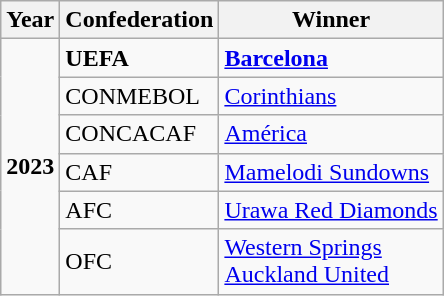<table class="wikitable">
<tr>
<th>Year</th>
<th>Confederation</th>
<th>Winner</th>
</tr>
<tr>
<td rowspan="6"><strong>2023</strong></td>
<td style="text-align:left;"><strong>UEFA</strong></td>
<td style="text-align:left;"><strong> <a href='#'>Barcelona</a></strong></td>
</tr>
<tr>
<td style="text-align:left;">CONMEBOL</td>
<td style="text-align:left;"> <a href='#'>Corinthians</a></td>
</tr>
<tr>
<td style="text-align:left;">CONCACAF</td>
<td style="text-align:left;"> <a href='#'>América</a></td>
</tr>
<tr>
<td style="text-align:left;">CAF</td>
<td style="text-align:left;"> <a href='#'>Mamelodi Sundowns</a></td>
</tr>
<tr>
<td style="text-align:left;">AFC</td>
<td style="text-align:left;"> <a href='#'>Urawa Red Diamonds</a></td>
</tr>
<tr>
<td style="text-align:left;">OFC</td>
<td style="text-align:left;"> <a href='#'>Western Springs</a> <br> <a href='#'>Auckland United</a></td>
</tr>
</table>
